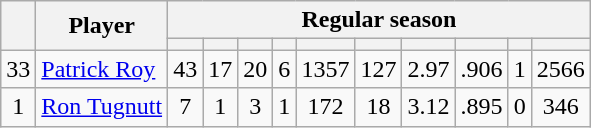<table class="wikitable plainrowheaders" style="text-align:center;">
<tr>
<th scope="col" rowspan="2"></th>
<th scope="col" rowspan="2">Player</th>
<th scope=colgroup colspan=10>Regular season</th>
</tr>
<tr>
<th scope="col"></th>
<th scope="col"></th>
<th scope="col"></th>
<th scope="col"></th>
<th scope="col"></th>
<th scope="col"></th>
<th scope="col"></th>
<th scope="col"></th>
<th scope="col"></th>
<th scope="col"></th>
</tr>
<tr>
<td scope="row">33</td>
<td align="left"><a href='#'>Patrick Roy</a></td>
<td>43</td>
<td>17</td>
<td>20</td>
<td>6</td>
<td>1357</td>
<td>127</td>
<td>2.97</td>
<td>.906</td>
<td>1</td>
<td>2566</td>
</tr>
<tr>
<td scope="row">1</td>
<td align="left"><a href='#'>Ron Tugnutt</a></td>
<td>7</td>
<td>1</td>
<td>3</td>
<td>1</td>
<td>172</td>
<td>18</td>
<td>3.12</td>
<td>.895</td>
<td>0</td>
<td>346</td>
</tr>
</table>
